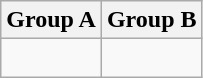<table class="wikitable">
<tr>
<th width=50%>Group A</th>
<th width=50%>Group B</th>
</tr>
<tr>
<td valign=top><br></td>
<td valign=top><br></td>
</tr>
</table>
